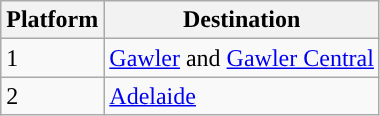<table class="wikitable">
<tr>
<th>Platform</th>
<th>Destination</th>
</tr>
<tr>
<td style="background:#"><span>1</span></td>
<td><a href='#'>Gawler</a> and <a href='#'>Gawler Central</a></td>
</tr>
<tr>
<td style="background:#"><span>2</span></td>
<td><a href='#'>Adelaide</a></td>
</tr>
</table>
